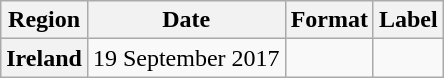<table class="wikitable plainrowheaders">
<tr>
<th scope="col">Region</th>
<th scope="col">Date</th>
<th scope="col">Format</th>
<th scope="col">Label</th>
</tr>
<tr>
<th scope="row">Ireland</th>
<td>19 September 2017</td>
<td></td>
<td></td>
</tr>
</table>
